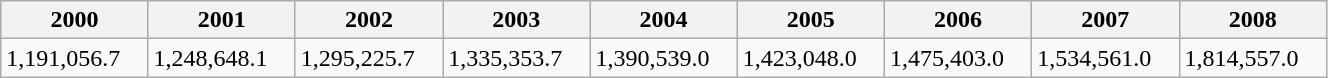<table class="wikitable" style="width:70%;">
<tr>
<th>2000</th>
<th>2001</th>
<th>2002</th>
<th>2003</th>
<th>2004</th>
<th>2005</th>
<th>2006</th>
<th>2007</th>
<th>2008</th>
</tr>
<tr>
<td>1,191,056.7</td>
<td>1,248,648.1</td>
<td>1,295,225.7</td>
<td>1,335,353.7</td>
<td>1,390,539.0</td>
<td>1,423,048.0</td>
<td>1,475,403.0</td>
<td>1,534,561.0</td>
<td>1,814,557.0</td>
</tr>
</table>
